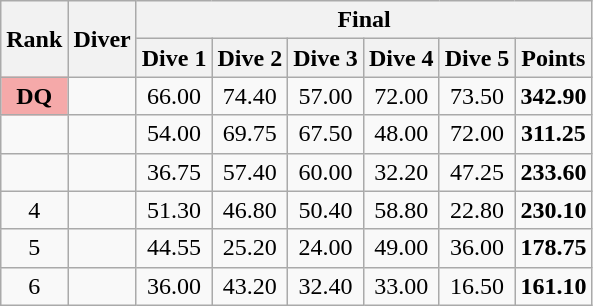<table class="wikitable sortable"  style="text-align:center">
<tr>
<th rowspan="2" data-sort-type=number>Rank</th>
<th rowspan="2">Diver</th>
<th colspan="7">Final</th>
</tr>
<tr>
<th>Dive 1</th>
<th>Dive 2</th>
<th>Dive 3</th>
<th>Dive 4</th>
<th>Dive 5</th>
<th>Points</th>
</tr>
<tr>
<td style="background:#F5A9A9;"><strong>DQ</strong></td>
<td align="left"></td>
<td>66.00</td>
<td>74.40</td>
<td>57.00</td>
<td>72.00</td>
<td>73.50</td>
<td><strong>342.90</strong></td>
</tr>
<tr>
<td></td>
<td align="left"></td>
<td>54.00</td>
<td>69.75</td>
<td>67.50</td>
<td>48.00</td>
<td>72.00</td>
<td><strong>311.25</strong></td>
</tr>
<tr>
<td></td>
<td align="left"></td>
<td>36.75</td>
<td>57.40</td>
<td>60.00</td>
<td>32.20</td>
<td>47.25</td>
<td><strong>233.60</strong></td>
</tr>
<tr>
<td>4</td>
<td align="left"></td>
<td>51.30</td>
<td>46.80</td>
<td>50.40</td>
<td>58.80</td>
<td>22.80</td>
<td><strong>230.10</strong></td>
</tr>
<tr>
<td>5</td>
<td align="left"></td>
<td>44.55</td>
<td>25.20</td>
<td>24.00</td>
<td>49.00</td>
<td>36.00</td>
<td><strong>178.75</strong></td>
</tr>
<tr>
<td>6</td>
<td align="left"></td>
<td>36.00</td>
<td>43.20</td>
<td>32.40</td>
<td>33.00</td>
<td>16.50</td>
<td><strong>161.10</strong></td>
</tr>
</table>
